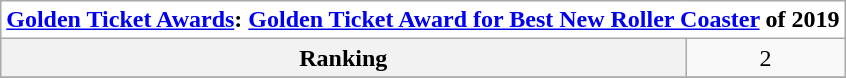<table class="wikitable" style="text-align:center;">
<tr>
<th style="text-align:center; background:white;" colspan="500"><a href='#'>Golden Ticket Awards</a>: <a href='#'>Golden Ticket Award for Best New Roller Coaster</a> of 2019</th>
</tr>
<tr style="background:#white;">
<th style="text-align:center;">Ranking</th>
<td>2</td>
</tr>
<tr>
</tr>
</table>
